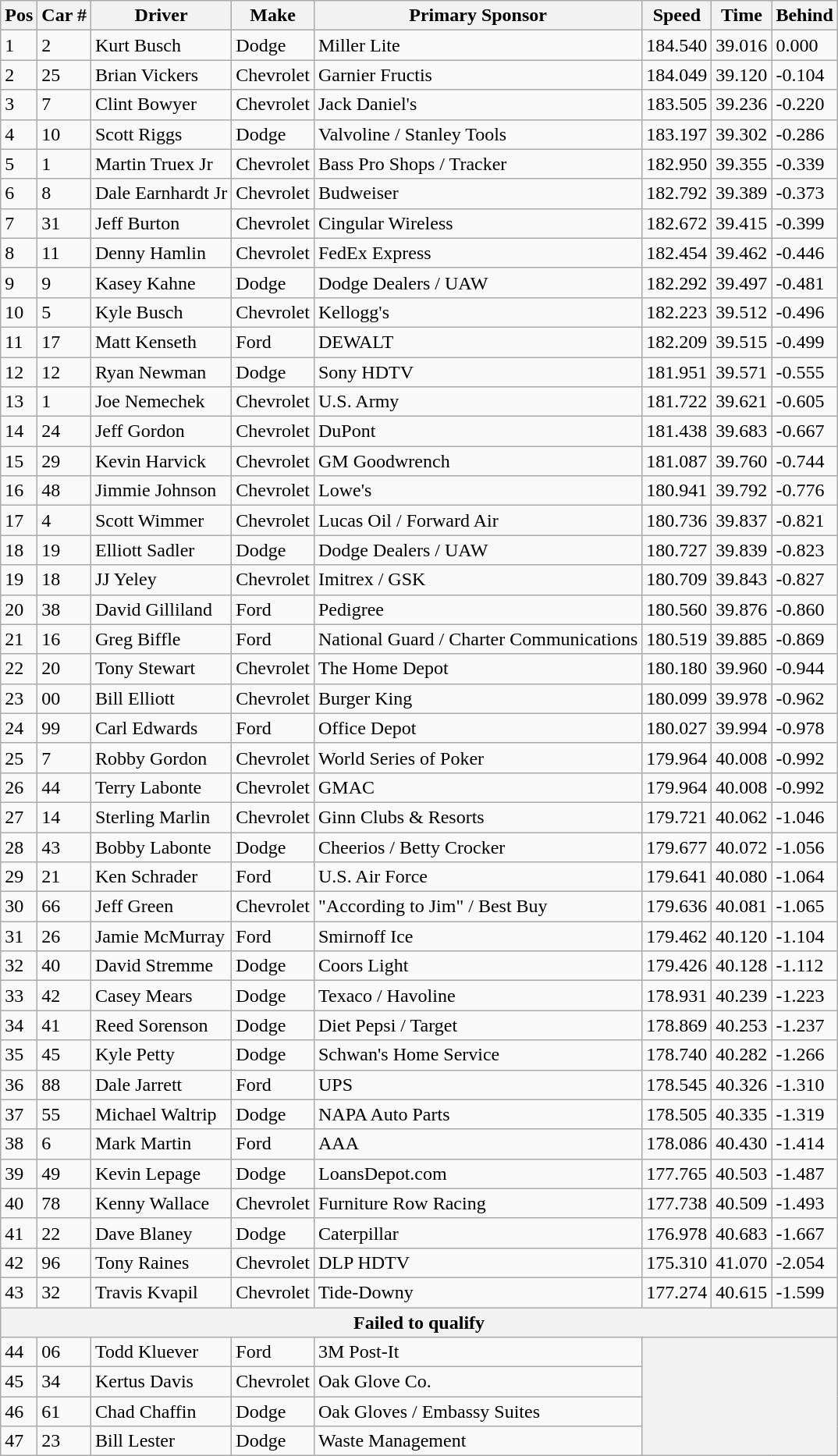<table class="wikitable">
<tr>
<th colspan="1" rowspan="1">Pos</th>
<th colspan="1" rowspan="1">Car #</th>
<th colspan="1" rowspan="1">Driver</th>
<th colspan="1" rowspan="1">Make</th>
<th colspan="1" rowspan="1">Primary Sponsor</th>
<th colspan="1" rowspan="1">Speed</th>
<th colspan="1" rowspan="1">Time</th>
<th colspan="1" rowspan="1">Behind</th>
</tr>
<tr>
<td>1</td>
<td>2</td>
<td>Kurt Busch</td>
<td>Dodge</td>
<td>Miller Lite</td>
<td>184.540</td>
<td>39.016</td>
<td>0.000</td>
</tr>
<tr>
<td>2</td>
<td>25</td>
<td>Brian Vickers</td>
<td>Chevrolet</td>
<td>Garnier Fructis</td>
<td>184.049</td>
<td>39.120</td>
<td>-0.104</td>
</tr>
<tr>
<td>3</td>
<td>7</td>
<td>Clint Bowyer</td>
<td>Chevrolet</td>
<td>Jack Daniel's</td>
<td>183.505</td>
<td>39.236</td>
<td>-0.220</td>
</tr>
<tr>
<td>4</td>
<td>10</td>
<td>Scott Riggs</td>
<td>Dodge</td>
<td>Valvoline / Stanley Tools</td>
<td>183.197</td>
<td>39.302</td>
<td>-0.286</td>
</tr>
<tr>
<td>5</td>
<td>1</td>
<td>Martin Truex Jr</td>
<td>Chevrolet</td>
<td>Bass Pro Shops / Tracker</td>
<td>182.950</td>
<td>39.355</td>
<td>-0.339</td>
</tr>
<tr>
<td>6</td>
<td>8</td>
<td>Dale Earnhardt Jr</td>
<td>Chevrolet</td>
<td>Budweiser</td>
<td>182.792</td>
<td>39.389</td>
<td>-0.373</td>
</tr>
<tr>
<td>7</td>
<td>31</td>
<td>Jeff Burton</td>
<td>Chevrolet</td>
<td>Cingular Wireless</td>
<td>182.672</td>
<td>39.415</td>
<td>-0.399</td>
</tr>
<tr>
<td>8</td>
<td>11</td>
<td>Denny Hamlin</td>
<td>Chevrolet</td>
<td>FedEx Express</td>
<td>182.454</td>
<td>39.462</td>
<td>-0.446</td>
</tr>
<tr>
<td>9</td>
<td>9</td>
<td>Kasey Kahne</td>
<td>Dodge</td>
<td>Dodge Dealers / UAW</td>
<td>182.292</td>
<td>39.497</td>
<td>-0.481</td>
</tr>
<tr>
<td>10</td>
<td>5</td>
<td>Kyle Busch</td>
<td>Chevrolet</td>
<td>Kellogg's</td>
<td>182.223</td>
<td>39.512</td>
<td>-0.496</td>
</tr>
<tr>
<td>11</td>
<td>17</td>
<td>Matt Kenseth</td>
<td>Ford</td>
<td>DEWALT</td>
<td>182.209</td>
<td>39.515</td>
<td>-0.499</td>
</tr>
<tr>
<td>12</td>
<td>12</td>
<td>Ryan Newman</td>
<td>Dodge</td>
<td>Sony HDTV</td>
<td>181.951</td>
<td>39.571</td>
<td>-0.555</td>
</tr>
<tr>
<td>13</td>
<td>1</td>
<td>Joe Nemechek</td>
<td>Chevrolet</td>
<td>U.S. Army</td>
<td>181.722</td>
<td>39.621</td>
<td>-0.605</td>
</tr>
<tr>
<td>14</td>
<td>24</td>
<td>Jeff Gordon</td>
<td>Chevrolet</td>
<td>DuPont</td>
<td>181.438</td>
<td>39.683</td>
<td>-0.667</td>
</tr>
<tr>
<td>15</td>
<td>29</td>
<td>Kevin Harvick</td>
<td>Chevrolet</td>
<td>GM Goodwrench</td>
<td>181.087</td>
<td>39.760</td>
<td>-0.744</td>
</tr>
<tr>
<td>16</td>
<td>48</td>
<td>Jimmie Johnson</td>
<td>Chevrolet</td>
<td>Lowe's</td>
<td>180.941</td>
<td>39.792</td>
<td>-0.776</td>
</tr>
<tr>
<td>17</td>
<td>4</td>
<td>Scott Wimmer</td>
<td>Chevrolet</td>
<td>Lucas Oil / Forward Air</td>
<td>180.736</td>
<td>39.837</td>
<td>-0.821</td>
</tr>
<tr>
<td>18</td>
<td>19</td>
<td>Elliott Sadler</td>
<td>Dodge</td>
<td>Dodge Dealers / UAW</td>
<td>180.727</td>
<td>39.839</td>
<td>-0.823</td>
</tr>
<tr>
<td>19</td>
<td>18</td>
<td>JJ Yeley</td>
<td>Chevrolet</td>
<td>Imitrex / GSK</td>
<td>180.709</td>
<td>39.843</td>
<td>-0.827</td>
</tr>
<tr>
<td>20</td>
<td>38</td>
<td>David Gilliland</td>
<td>Ford</td>
<td>Pedigree</td>
<td>180.560</td>
<td>39.876</td>
<td>-0.860</td>
</tr>
<tr>
<td>21</td>
<td>16</td>
<td>Greg Biffle</td>
<td>Ford</td>
<td>National Guard / Charter Communications</td>
<td>180.519</td>
<td>39.885</td>
<td>-0.869</td>
</tr>
<tr>
<td>22</td>
<td>20</td>
<td>Tony Stewart</td>
<td>Chevrolet</td>
<td>The Home Depot</td>
<td>180.180</td>
<td>39.960</td>
<td>-0.944</td>
</tr>
<tr>
<td>23</td>
<td>00</td>
<td>Bill Elliott</td>
<td>Chevrolet</td>
<td>Burger King</td>
<td>180.099</td>
<td>39.978</td>
<td>-0.962</td>
</tr>
<tr>
<td>24</td>
<td>99</td>
<td>Carl Edwards</td>
<td>Ford</td>
<td>Office Depot</td>
<td>180.027</td>
<td>39.994</td>
<td>-0.978</td>
</tr>
<tr>
<td>25</td>
<td>7</td>
<td>Robby Gordon</td>
<td>Chevrolet</td>
<td>World Series of Poker</td>
<td>179.964</td>
<td>40.008</td>
<td>-0.992</td>
</tr>
<tr>
<td>26</td>
<td>44</td>
<td>Terry Labonte</td>
<td>Chevrolet</td>
<td>GMAC</td>
<td>179.964</td>
<td>40.008</td>
<td>-0.992</td>
</tr>
<tr>
<td>27</td>
<td>14</td>
<td>Sterling Marlin</td>
<td>Chevrolet</td>
<td>Ginn Clubs & Resorts</td>
<td>179.721</td>
<td>40.062</td>
<td>-1.046</td>
</tr>
<tr>
<td>28</td>
<td>43</td>
<td>Bobby Labonte</td>
<td>Dodge</td>
<td>Cheerios / Betty Crocker</td>
<td>179.677</td>
<td>40.072</td>
<td>-1.056</td>
</tr>
<tr>
<td>29</td>
<td>21</td>
<td>Ken Schrader</td>
<td>Ford</td>
<td>U.S. Air Force</td>
<td>179.641</td>
<td>40.080</td>
<td>-1.064</td>
</tr>
<tr>
<td>30</td>
<td>66</td>
<td>Jeff Green</td>
<td>Chevrolet</td>
<td>"According to Jim" / Best Buy</td>
<td>179.636</td>
<td>40.081</td>
<td>-1.065</td>
</tr>
<tr>
<td>31</td>
<td>26</td>
<td>Jamie McMurray</td>
<td>Ford</td>
<td>Smirnoff Ice</td>
<td>179.462</td>
<td>40.120</td>
<td>-1.104</td>
</tr>
<tr>
<td>32</td>
<td>40</td>
<td>David Stremme</td>
<td>Dodge</td>
<td>Coors Light</td>
<td>179.426</td>
<td>40.128</td>
<td>-1.112</td>
</tr>
<tr>
<td>33</td>
<td>42</td>
<td>Casey Mears</td>
<td>Dodge</td>
<td>Texaco / Havoline</td>
<td>178.931</td>
<td>40.239</td>
<td>-1.223</td>
</tr>
<tr>
<td>34</td>
<td>41</td>
<td>Reed Sorenson</td>
<td>Dodge</td>
<td>Diet Pepsi / Target</td>
<td>178.869</td>
<td>40.253</td>
<td>-1.237</td>
</tr>
<tr>
<td>35</td>
<td>45</td>
<td>Kyle Petty</td>
<td>Dodge</td>
<td>Schwan's Home Service</td>
<td>178.740</td>
<td>40.282</td>
<td>-1.266</td>
</tr>
<tr>
<td>36</td>
<td>88</td>
<td>Dale Jarrett</td>
<td>Ford</td>
<td>UPS</td>
<td>178.545</td>
<td>40.326</td>
<td>-1.310</td>
</tr>
<tr>
<td>37</td>
<td>55</td>
<td>Michael Waltrip</td>
<td>Dodge</td>
<td>NAPA Auto Parts</td>
<td>178.505</td>
<td>40.335</td>
<td>-1.319</td>
</tr>
<tr>
<td>38</td>
<td>6</td>
<td>Mark Martin</td>
<td>Ford</td>
<td>AAA</td>
<td>178.086</td>
<td>40.430</td>
<td>-1.414</td>
</tr>
<tr>
<td>39</td>
<td>49</td>
<td>Kevin Lepage</td>
<td>Dodge</td>
<td>LoansDepot.com</td>
<td>177.765</td>
<td>40.503</td>
<td>-1.487</td>
</tr>
<tr>
<td>40</td>
<td>78</td>
<td>Kenny Wallace</td>
<td>Chevrolet</td>
<td>Furniture Row Racing</td>
<td>177.738</td>
<td>40.509</td>
<td>-1.493</td>
</tr>
<tr>
<td>41</td>
<td>22</td>
<td>Dave Blaney</td>
<td>Dodge</td>
<td>Caterpillar</td>
<td>176.978</td>
<td>40.683</td>
<td>-1.667</td>
</tr>
<tr>
<td>42</td>
<td>96</td>
<td>Tony Raines</td>
<td>Chevrolet</td>
<td>DLP HDTV</td>
<td>175.310</td>
<td>41.070</td>
<td>-2.054</td>
</tr>
<tr>
<td>43</td>
<td>32</td>
<td>Travis Kvapil</td>
<td>Chevrolet</td>
<td>Tide-Downy</td>
<td>177.274</td>
<td>40.615</td>
<td>-1.599</td>
</tr>
<tr>
<th colspan="8">Failed to qualify</th>
</tr>
<tr>
<td>44</td>
<td>06</td>
<td>Todd Kluever</td>
<td>Ford</td>
<td>3M Post-It</td>
<th colspan="3" rowspan="4"></th>
</tr>
<tr>
<td>45</td>
<td>34</td>
<td>Kertus Davis</td>
<td>Chevrolet</td>
<td>Oak Glove Co.</td>
</tr>
<tr>
<td>46</td>
<td>61</td>
<td>Chad Chaffin</td>
<td>Dodge</td>
<td>Oak Gloves / Embassy Suites</td>
</tr>
<tr>
<td>47</td>
<td>23</td>
<td>Bill Lester</td>
<td>Dodge</td>
<td>Waste Management</td>
</tr>
</table>
